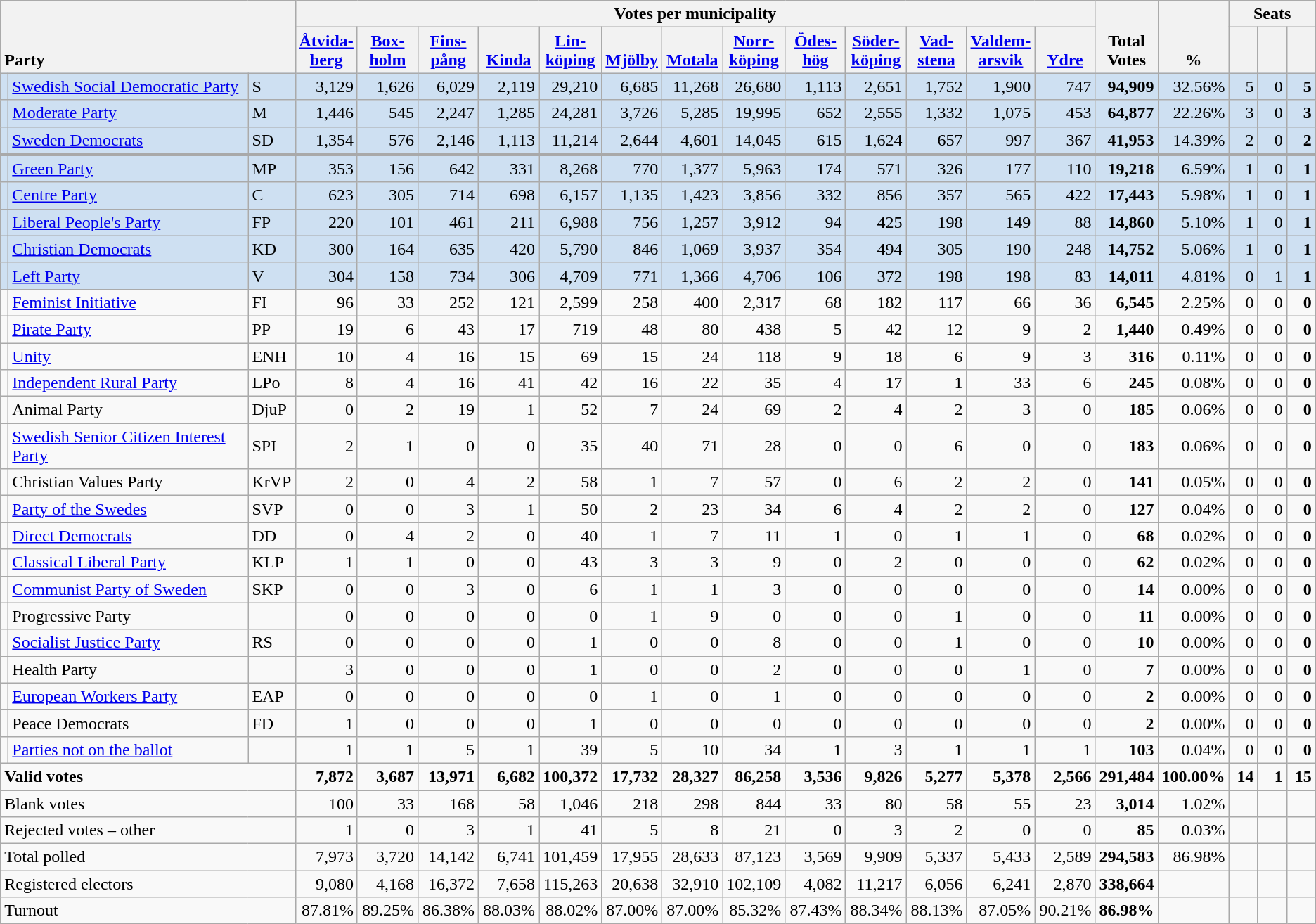<table class="wikitable" border="1" style="text-align:right;">
<tr>
<th style="text-align:left;" valign=bottom rowspan=2 colspan=3>Party</th>
<th colspan=13>Votes per municipality</th>
<th align=center valign=bottom rowspan=2 width="50">Total Votes</th>
<th align=center valign=bottom rowspan=2 width="50">%</th>
<th colspan=3>Seats</th>
</tr>
<tr>
<th align=center valign=bottom width="50"><a href='#'>Åtvida- berg</a></th>
<th align=center valign=bottom width="50"><a href='#'>Box- holm</a></th>
<th align=center valign=bottom width="50"><a href='#'>Fins- pång</a></th>
<th align=center valign=bottom width="50"><a href='#'>Kinda</a></th>
<th align=center valign=bottom width="50"><a href='#'>Lin- köping</a></th>
<th align=center valign=bottom width="50"><a href='#'>Mjölby</a></th>
<th align=center valign=bottom width="50"><a href='#'>Motala</a></th>
<th align=center valign=bottom width="50"><a href='#'>Norr- köping</a></th>
<th align=center valign=bottom width="50"><a href='#'>Ödes- hög</a></th>
<th align=center valign=bottom width="50"><a href='#'>Söder- köping</a></th>
<th align=center valign=bottom width="50"><a href='#'>Vad- stena</a></th>
<th align=center valign=bottom width="50"><a href='#'>Valdem- arsvik</a></th>
<th align=center valign=bottom width="50"><a href='#'>Ydre</a></th>
<th align=center valign=bottom width="20"><small></small></th>
<th align=center valign=bottom width="20"><small><a href='#'></a></small></th>
<th align=center valign=bottom width="20"><small></small></th>
</tr>
<tr style="background:#CEE0F2;">
<td></td>
<td align=left style="white-space: nowrap;"><a href='#'>Swedish Social Democratic Party</a></td>
<td align=left>S</td>
<td>3,129</td>
<td>1,626</td>
<td>6,029</td>
<td>2,119</td>
<td>29,210</td>
<td>6,685</td>
<td>11,268</td>
<td>26,680</td>
<td>1,113</td>
<td>2,651</td>
<td>1,752</td>
<td>1,900</td>
<td>747</td>
<td><strong>94,909</strong></td>
<td>32.56%</td>
<td>5</td>
<td>0</td>
<td><strong>5</strong></td>
</tr>
<tr style="background:#CEE0F2;">
<td></td>
<td align=left><a href='#'>Moderate Party</a></td>
<td align=left>M</td>
<td>1,446</td>
<td>545</td>
<td>2,247</td>
<td>1,285</td>
<td>24,281</td>
<td>3,726</td>
<td>5,285</td>
<td>19,995</td>
<td>652</td>
<td>2,555</td>
<td>1,332</td>
<td>1,075</td>
<td>453</td>
<td><strong>64,877</strong></td>
<td>22.26%</td>
<td>3</td>
<td>0</td>
<td><strong>3</strong></td>
</tr>
<tr style="background:#CEE0F2;">
<td></td>
<td align=left><a href='#'>Sweden Democrats</a></td>
<td align=left>SD</td>
<td>1,354</td>
<td>576</td>
<td>2,146</td>
<td>1,113</td>
<td>11,214</td>
<td>2,644</td>
<td>4,601</td>
<td>14,045</td>
<td>615</td>
<td>1,624</td>
<td>657</td>
<td>997</td>
<td>367</td>
<td><strong>41,953</strong></td>
<td>14.39%</td>
<td>2</td>
<td>0</td>
<td><strong>2</strong></td>
</tr>
<tr style="background:#CEE0F2; border-top:3px solid darkgray;">
<td></td>
<td align=left><a href='#'>Green Party</a></td>
<td align=left>MP</td>
<td>353</td>
<td>156</td>
<td>642</td>
<td>331</td>
<td>8,268</td>
<td>770</td>
<td>1,377</td>
<td>5,963</td>
<td>174</td>
<td>571</td>
<td>326</td>
<td>177</td>
<td>110</td>
<td><strong>19,218</strong></td>
<td>6.59%</td>
<td>1</td>
<td>0</td>
<td><strong>1</strong></td>
</tr>
<tr style="background:#CEE0F2;">
<td></td>
<td align=left><a href='#'>Centre Party</a></td>
<td align=left>C</td>
<td>623</td>
<td>305</td>
<td>714</td>
<td>698</td>
<td>6,157</td>
<td>1,135</td>
<td>1,423</td>
<td>3,856</td>
<td>332</td>
<td>856</td>
<td>357</td>
<td>565</td>
<td>422</td>
<td><strong>17,443</strong></td>
<td>5.98%</td>
<td>1</td>
<td>0</td>
<td><strong>1</strong></td>
</tr>
<tr style="background:#CEE0F2;">
<td></td>
<td align=left><a href='#'>Liberal People's Party</a></td>
<td align=left>FP</td>
<td>220</td>
<td>101</td>
<td>461</td>
<td>211</td>
<td>6,988</td>
<td>756</td>
<td>1,257</td>
<td>3,912</td>
<td>94</td>
<td>425</td>
<td>198</td>
<td>149</td>
<td>88</td>
<td><strong>14,860</strong></td>
<td>5.10%</td>
<td>1</td>
<td>0</td>
<td><strong>1</strong></td>
</tr>
<tr style="background:#CEE0F2;">
<td></td>
<td align=left><a href='#'>Christian Democrats</a></td>
<td align=left>KD</td>
<td>300</td>
<td>164</td>
<td>635</td>
<td>420</td>
<td>5,790</td>
<td>846</td>
<td>1,069</td>
<td>3,937</td>
<td>354</td>
<td>494</td>
<td>305</td>
<td>190</td>
<td>248</td>
<td><strong>14,752</strong></td>
<td>5.06%</td>
<td>1</td>
<td>0</td>
<td><strong>1</strong></td>
</tr>
<tr style="background:#CEE0F2;">
<td></td>
<td align=left><a href='#'>Left Party</a></td>
<td align=left>V</td>
<td>304</td>
<td>158</td>
<td>734</td>
<td>306</td>
<td>4,709</td>
<td>771</td>
<td>1,366</td>
<td>4,706</td>
<td>106</td>
<td>372</td>
<td>198</td>
<td>198</td>
<td>83</td>
<td><strong>14,011</strong></td>
<td>4.81%</td>
<td>0</td>
<td>1</td>
<td><strong>1</strong></td>
</tr>
<tr>
<td></td>
<td align=left><a href='#'>Feminist Initiative</a></td>
<td align=left>FI</td>
<td>96</td>
<td>33</td>
<td>252</td>
<td>121</td>
<td>2,599</td>
<td>258</td>
<td>400</td>
<td>2,317</td>
<td>68</td>
<td>182</td>
<td>117</td>
<td>66</td>
<td>36</td>
<td><strong>6,545</strong></td>
<td>2.25%</td>
<td>0</td>
<td>0</td>
<td><strong>0</strong></td>
</tr>
<tr>
<td></td>
<td align=left><a href='#'>Pirate Party</a></td>
<td align=left>PP</td>
<td>19</td>
<td>6</td>
<td>43</td>
<td>17</td>
<td>719</td>
<td>48</td>
<td>80</td>
<td>438</td>
<td>5</td>
<td>42</td>
<td>12</td>
<td>9</td>
<td>2</td>
<td><strong>1,440</strong></td>
<td>0.49%</td>
<td>0</td>
<td>0</td>
<td><strong>0</strong></td>
</tr>
<tr>
<td></td>
<td align=left><a href='#'>Unity</a></td>
<td align=left>ENH</td>
<td>10</td>
<td>4</td>
<td>16</td>
<td>15</td>
<td>69</td>
<td>15</td>
<td>24</td>
<td>118</td>
<td>9</td>
<td>18</td>
<td>6</td>
<td>9</td>
<td>3</td>
<td><strong>316</strong></td>
<td>0.11%</td>
<td>0</td>
<td>0</td>
<td><strong>0</strong></td>
</tr>
<tr>
<td></td>
<td align=left><a href='#'>Independent Rural Party</a></td>
<td align=left>LPo</td>
<td>8</td>
<td>4</td>
<td>16</td>
<td>41</td>
<td>42</td>
<td>16</td>
<td>22</td>
<td>35</td>
<td>4</td>
<td>17</td>
<td>1</td>
<td>33</td>
<td>6</td>
<td><strong>245</strong></td>
<td>0.08%</td>
<td>0</td>
<td>0</td>
<td><strong>0</strong></td>
</tr>
<tr>
<td></td>
<td align=left>Animal Party</td>
<td align=left>DjuP</td>
<td>0</td>
<td>2</td>
<td>19</td>
<td>1</td>
<td>52</td>
<td>7</td>
<td>24</td>
<td>69</td>
<td>2</td>
<td>4</td>
<td>2</td>
<td>3</td>
<td>0</td>
<td><strong>185</strong></td>
<td>0.06%</td>
<td>0</td>
<td>0</td>
<td><strong>0</strong></td>
</tr>
<tr>
<td></td>
<td align=left><a href='#'>Swedish Senior Citizen Interest Party</a></td>
<td align=left>SPI</td>
<td>2</td>
<td>1</td>
<td>0</td>
<td>0</td>
<td>35</td>
<td>40</td>
<td>71</td>
<td>28</td>
<td>0</td>
<td>0</td>
<td>6</td>
<td>0</td>
<td>0</td>
<td><strong>183</strong></td>
<td>0.06%</td>
<td>0</td>
<td>0</td>
<td><strong>0</strong></td>
</tr>
<tr>
<td></td>
<td align=left>Christian Values Party</td>
<td align=left>KrVP</td>
<td>2</td>
<td>0</td>
<td>4</td>
<td>2</td>
<td>58</td>
<td>1</td>
<td>7</td>
<td>57</td>
<td>0</td>
<td>6</td>
<td>2</td>
<td>2</td>
<td>0</td>
<td><strong>141</strong></td>
<td>0.05%</td>
<td>0</td>
<td>0</td>
<td><strong>0</strong></td>
</tr>
<tr>
<td></td>
<td align=left><a href='#'>Party of the Swedes</a></td>
<td align=left>SVP</td>
<td>0</td>
<td>0</td>
<td>3</td>
<td>1</td>
<td>50</td>
<td>2</td>
<td>23</td>
<td>34</td>
<td>6</td>
<td>4</td>
<td>2</td>
<td>2</td>
<td>0</td>
<td><strong>127</strong></td>
<td>0.04%</td>
<td>0</td>
<td>0</td>
<td><strong>0</strong></td>
</tr>
<tr>
<td></td>
<td align=left><a href='#'>Direct Democrats</a></td>
<td align=left>DD</td>
<td>0</td>
<td>4</td>
<td>2</td>
<td>0</td>
<td>40</td>
<td>1</td>
<td>7</td>
<td>11</td>
<td>1</td>
<td>0</td>
<td>1</td>
<td>1</td>
<td>0</td>
<td><strong>68</strong></td>
<td>0.02%</td>
<td>0</td>
<td>0</td>
<td><strong>0</strong></td>
</tr>
<tr>
<td></td>
<td align=left><a href='#'>Classical Liberal Party</a></td>
<td align=left>KLP</td>
<td>1</td>
<td>1</td>
<td>0</td>
<td>0</td>
<td>43</td>
<td>3</td>
<td>3</td>
<td>9</td>
<td>0</td>
<td>2</td>
<td>0</td>
<td>0</td>
<td>0</td>
<td><strong>62</strong></td>
<td>0.02%</td>
<td>0</td>
<td>0</td>
<td><strong>0</strong></td>
</tr>
<tr>
<td></td>
<td align=left><a href='#'>Communist Party of Sweden</a></td>
<td align=left>SKP</td>
<td>0</td>
<td>0</td>
<td>3</td>
<td>0</td>
<td>6</td>
<td>1</td>
<td>1</td>
<td>3</td>
<td>0</td>
<td>0</td>
<td>0</td>
<td>0</td>
<td>0</td>
<td><strong>14</strong></td>
<td>0.00%</td>
<td>0</td>
<td>0</td>
<td><strong>0</strong></td>
</tr>
<tr>
<td></td>
<td align=left>Progressive Party</td>
<td></td>
<td>0</td>
<td>0</td>
<td>0</td>
<td>0</td>
<td>0</td>
<td>1</td>
<td>9</td>
<td>0</td>
<td>0</td>
<td>0</td>
<td>1</td>
<td>0</td>
<td>0</td>
<td><strong>11</strong></td>
<td>0.00%</td>
<td>0</td>
<td>0</td>
<td><strong>0</strong></td>
</tr>
<tr>
<td></td>
<td align=left><a href='#'>Socialist Justice Party</a></td>
<td align=left>RS</td>
<td>0</td>
<td>0</td>
<td>0</td>
<td>0</td>
<td>1</td>
<td>0</td>
<td>0</td>
<td>8</td>
<td>0</td>
<td>0</td>
<td>1</td>
<td>0</td>
<td>0</td>
<td><strong>10</strong></td>
<td>0.00%</td>
<td>0</td>
<td>0</td>
<td><strong>0</strong></td>
</tr>
<tr>
<td></td>
<td align=left>Health Party</td>
<td></td>
<td>3</td>
<td>0</td>
<td>0</td>
<td>0</td>
<td>1</td>
<td>0</td>
<td>0</td>
<td>2</td>
<td>0</td>
<td>0</td>
<td>0</td>
<td>1</td>
<td>0</td>
<td><strong>7</strong></td>
<td>0.00%</td>
<td>0</td>
<td>0</td>
<td><strong>0</strong></td>
</tr>
<tr>
<td></td>
<td align=left><a href='#'>European Workers Party</a></td>
<td align=left>EAP</td>
<td>0</td>
<td>0</td>
<td>0</td>
<td>0</td>
<td>0</td>
<td>1</td>
<td>0</td>
<td>1</td>
<td>0</td>
<td>0</td>
<td>0</td>
<td>0</td>
<td>0</td>
<td><strong>2</strong></td>
<td>0.00%</td>
<td>0</td>
<td>0</td>
<td><strong>0</strong></td>
</tr>
<tr>
<td></td>
<td align=left>Peace Democrats</td>
<td align=left>FD</td>
<td>1</td>
<td>0</td>
<td>0</td>
<td>0</td>
<td>1</td>
<td>0</td>
<td>0</td>
<td>0</td>
<td>0</td>
<td>0</td>
<td>0</td>
<td>0</td>
<td>0</td>
<td><strong>2</strong></td>
<td>0.00%</td>
<td>0</td>
<td>0</td>
<td><strong>0</strong></td>
</tr>
<tr>
<td></td>
<td align=left><a href='#'>Parties not on the ballot</a></td>
<td></td>
<td>1</td>
<td>1</td>
<td>5</td>
<td>1</td>
<td>39</td>
<td>5</td>
<td>10</td>
<td>34</td>
<td>1</td>
<td>3</td>
<td>1</td>
<td>1</td>
<td>1</td>
<td><strong>103</strong></td>
<td>0.04%</td>
<td>0</td>
<td>0</td>
<td><strong>0</strong></td>
</tr>
<tr style="font-weight:bold">
<td align=left colspan=3>Valid votes</td>
<td>7,872</td>
<td>3,687</td>
<td>13,971</td>
<td>6,682</td>
<td>100,372</td>
<td>17,732</td>
<td>28,327</td>
<td>86,258</td>
<td>3,536</td>
<td>9,826</td>
<td>5,277</td>
<td>5,378</td>
<td>2,566</td>
<td>291,484</td>
<td>100.00%</td>
<td>14</td>
<td>1</td>
<td>15</td>
</tr>
<tr>
<td align=left colspan=3>Blank votes</td>
<td>100</td>
<td>33</td>
<td>168</td>
<td>58</td>
<td>1,046</td>
<td>218</td>
<td>298</td>
<td>844</td>
<td>33</td>
<td>80</td>
<td>58</td>
<td>55</td>
<td>23</td>
<td><strong>3,014</strong></td>
<td>1.02%</td>
<td></td>
<td></td>
<td></td>
</tr>
<tr>
<td align=left colspan=3>Rejected votes – other</td>
<td>1</td>
<td>0</td>
<td>3</td>
<td>1</td>
<td>41</td>
<td>5</td>
<td>8</td>
<td>21</td>
<td>0</td>
<td>3</td>
<td>2</td>
<td>0</td>
<td>0</td>
<td><strong>85</strong></td>
<td>0.03%</td>
<td></td>
<td></td>
<td></td>
</tr>
<tr>
<td align=left colspan=3>Total polled</td>
<td>7,973</td>
<td>3,720</td>
<td>14,142</td>
<td>6,741</td>
<td>101,459</td>
<td>17,955</td>
<td>28,633</td>
<td>87,123</td>
<td>3,569</td>
<td>9,909</td>
<td>5,337</td>
<td>5,433</td>
<td>2,589</td>
<td><strong>294,583</strong></td>
<td>86.98%</td>
<td></td>
<td></td>
<td></td>
</tr>
<tr>
<td align=left colspan=3>Registered electors</td>
<td>9,080</td>
<td>4,168</td>
<td>16,372</td>
<td>7,658</td>
<td>115,263</td>
<td>20,638</td>
<td>32,910</td>
<td>102,109</td>
<td>4,082</td>
<td>11,217</td>
<td>6,056</td>
<td>6,241</td>
<td>2,870</td>
<td><strong>338,664</strong></td>
<td></td>
<td></td>
<td></td>
<td></td>
</tr>
<tr>
<td align=left colspan=3>Turnout</td>
<td>87.81%</td>
<td>89.25%</td>
<td>86.38%</td>
<td>88.03%</td>
<td>88.02%</td>
<td>87.00%</td>
<td>87.00%</td>
<td>85.32%</td>
<td>87.43%</td>
<td>88.34%</td>
<td>88.13%</td>
<td>87.05%</td>
<td>90.21%</td>
<td><strong>86.98%</strong></td>
<td></td>
<td></td>
<td></td>
<td></td>
</tr>
</table>
